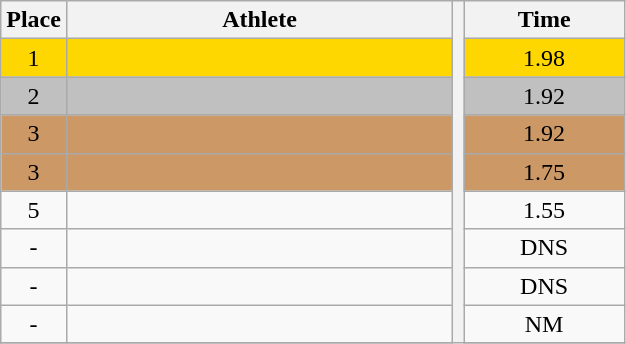<table class="wikitable" style="text-align:center">
<tr>
<th>Place</th>
<th width=250>Athlete</th>
<th rowspan=27></th>
<th width=100>Time</th>
</tr>
<tr bgcolor=gold>
<td>1</td>
<td align=left></td>
<td>1.98</td>
</tr>
<tr bgcolor=silver>
<td>2</td>
<td align=left></td>
<td>1.92</td>
</tr>
<tr bgcolor=cc9966>
<td>3</td>
<td align=left></td>
<td>1.92</td>
</tr>
<tr bgcolor=cc9966>
<td>3</td>
<td align=left></td>
<td>1.75</td>
</tr>
<tr>
<td>5</td>
<td align=left></td>
<td>1.55</td>
</tr>
<tr>
<td>-</td>
<td align=left></td>
<td>DNS</td>
</tr>
<tr>
<td>-</td>
<td align=left></td>
<td>DNS</td>
</tr>
<tr>
<td>-</td>
<td align=left></td>
<td>NM</td>
</tr>
<tr>
</tr>
</table>
